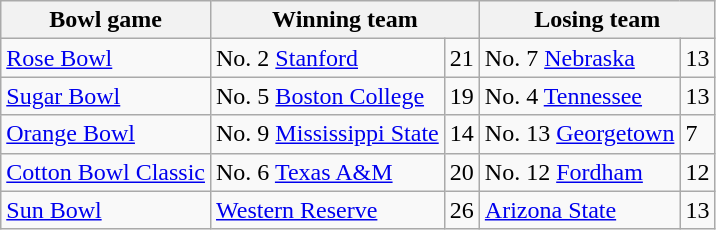<table class="wikitable">
<tr>
<th>Bowl game</th>
<th colspan="2">Winning team</th>
<th colspan="2">Losing team</th>
</tr>
<tr>
<td><a href='#'>Rose Bowl</a></td>
<td>No. 2 <a href='#'>Stanford</a></td>
<td>21</td>
<td>No. 7 <a href='#'>Nebraska</a></td>
<td>13</td>
</tr>
<tr>
<td><a href='#'>Sugar Bowl</a></td>
<td>No. 5 <a href='#'>Boston College</a></td>
<td>19</td>
<td>No. 4 <a href='#'>Tennessee</a></td>
<td>13</td>
</tr>
<tr>
<td><a href='#'>Orange Bowl</a></td>
<td>No. 9 <a href='#'>Mississippi State</a></td>
<td>14</td>
<td>No. 13 <a href='#'>Georgetown</a></td>
<td>7</td>
</tr>
<tr>
<td><a href='#'>Cotton Bowl Classic</a></td>
<td>No. 6 <a href='#'>Texas A&M</a></td>
<td>20</td>
<td>No. 12 <a href='#'>Fordham</a></td>
<td>12</td>
</tr>
<tr>
<td><a href='#'>Sun Bowl</a></td>
<td><a href='#'>Western Reserve</a></td>
<td>26</td>
<td><a href='#'>Arizona State</a></td>
<td>13</td>
</tr>
</table>
